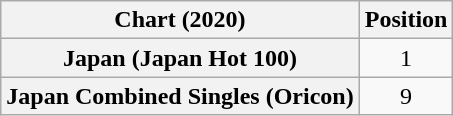<table class="wikitable sortable plainrowheaders" style="text-align:center">
<tr>
<th scope="col">Chart (2020)</th>
<th scope="col">Position</th>
</tr>
<tr>
<th scope="row">Japan (Japan Hot 100)</th>
<td>1</td>
</tr>
<tr>
<th scope="row">Japan Combined Singles (Oricon)</th>
<td>9</td>
</tr>
</table>
